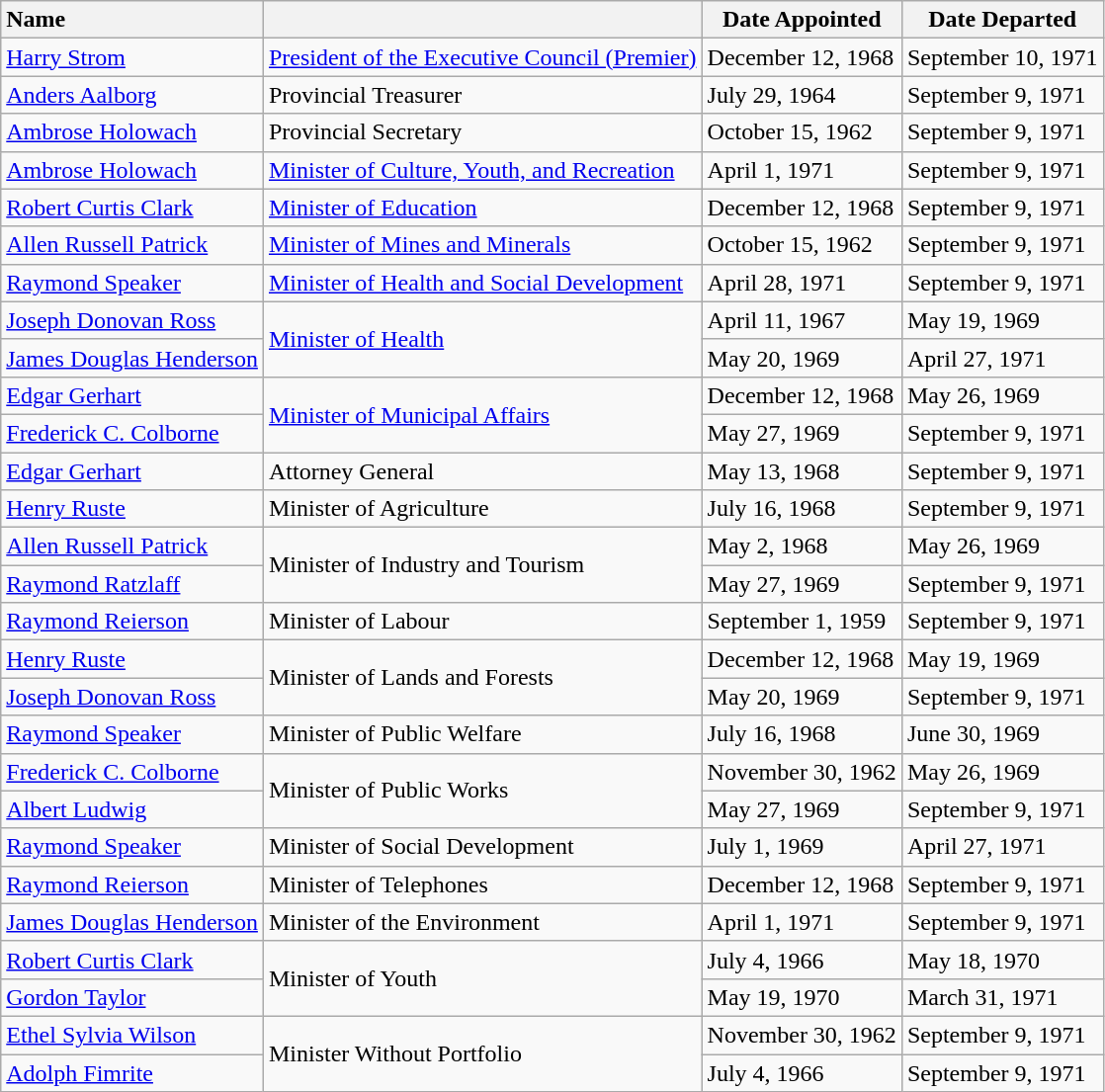<table class="wikitable sortable" style="text-align:left;">
<tr>
<th style="text-align:left;">Name</th>
<th></th>
<th>Date Appointed</th>
<th>Date Departed</th>
</tr>
<tr>
<td><a href='#'>Harry Strom</a></td>
<td><a href='#'>President of the Executive Council (Premier)</a></td>
<td>December 12, 1968</td>
<td>September 10, 1971</td>
</tr>
<tr>
<td><a href='#'>Anders Aalborg</a></td>
<td>Provincial Treasurer</td>
<td>July 29, 1964</td>
<td>September 9, 1971</td>
</tr>
<tr>
<td><a href='#'>Ambrose Holowach</a></td>
<td>Provincial Secretary</td>
<td>October 15, 1962</td>
<td>September 9, 1971</td>
</tr>
<tr>
<td><a href='#'>Ambrose Holowach</a></td>
<td><a href='#'>Minister of Culture, Youth, and Recreation</a></td>
<td>April 1, 1971</td>
<td>September 9, 1971</td>
</tr>
<tr>
<td><a href='#'>Robert Curtis Clark</a></td>
<td><a href='#'>Minister of Education</a></td>
<td>December 12, 1968</td>
<td>September 9, 1971</td>
</tr>
<tr>
<td><a href='#'>Allen Russell Patrick</a></td>
<td><a href='#'>Minister of Mines and Minerals</a></td>
<td>October 15, 1962</td>
<td>September 9, 1971</td>
</tr>
<tr>
<td><a href='#'>Raymond Speaker</a></td>
<td><a href='#'>Minister of Health and Social Development</a></td>
<td>April 28, 1971</td>
<td>September 9, 1971</td>
</tr>
<tr>
<td><a href='#'>Joseph Donovan Ross</a></td>
<td rowspan="2"><a href='#'>Minister of Health</a></td>
<td>April 11, 1967</td>
<td>May 19, 1969</td>
</tr>
<tr>
<td><a href='#'>James Douglas Henderson</a></td>
<td>May 20, 1969</td>
<td>April 27, 1971</td>
</tr>
<tr>
<td><a href='#'>Edgar Gerhart</a></td>
<td rowspan="2"><a href='#'>Minister of Municipal Affairs</a></td>
<td>December 12, 1968</td>
<td>May 26, 1969</td>
</tr>
<tr>
<td><a href='#'>Frederick C. Colborne</a></td>
<td>May 27, 1969</td>
<td>September 9, 1971</td>
</tr>
<tr>
<td><a href='#'>Edgar Gerhart</a></td>
<td>Attorney General</td>
<td>May 13, 1968</td>
<td>September 9, 1971</td>
</tr>
<tr>
<td><a href='#'>Henry Ruste</a></td>
<td>Minister of Agriculture</td>
<td>July 16, 1968</td>
<td>September 9, 1971</td>
</tr>
<tr>
<td><a href='#'>Allen Russell Patrick</a></td>
<td rowspan="2">Minister of Industry and Tourism</td>
<td>May 2, 1968</td>
<td>May 26, 1969</td>
</tr>
<tr>
<td><a href='#'>Raymond Ratzlaff</a></td>
<td>May 27, 1969</td>
<td>September 9, 1971</td>
</tr>
<tr>
<td><a href='#'>Raymond Reierson</a></td>
<td>Minister of Labour</td>
<td>September 1, 1959</td>
<td>September 9, 1971</td>
</tr>
<tr>
<td><a href='#'>Henry Ruste</a></td>
<td rowspan="2">Minister of Lands and Forests</td>
<td>December 12, 1968</td>
<td>May 19, 1969</td>
</tr>
<tr>
<td><a href='#'>Joseph Donovan Ross</a></td>
<td>May 20, 1969</td>
<td>September 9, 1971</td>
</tr>
<tr>
<td><a href='#'>Raymond Speaker</a></td>
<td>Minister of Public Welfare</td>
<td>July 16, 1968</td>
<td>June 30, 1969</td>
</tr>
<tr>
<td><a href='#'>Frederick C. Colborne</a></td>
<td rowspan="2">Minister of Public Works</td>
<td>November 30, 1962</td>
<td>May 26, 1969</td>
</tr>
<tr>
<td><a href='#'>Albert Ludwig</a></td>
<td>May 27, 1969</td>
<td>September 9, 1971</td>
</tr>
<tr>
<td><a href='#'>Raymond Speaker</a></td>
<td>Minister of Social Development</td>
<td>July 1, 1969</td>
<td>April 27, 1971</td>
</tr>
<tr>
<td><a href='#'>Raymond Reierson</a></td>
<td>Minister of Telephones</td>
<td>December 12, 1968</td>
<td>September 9, 1971</td>
</tr>
<tr>
<td><a href='#'>James Douglas Henderson</a></td>
<td>Minister of the Environment</td>
<td>April 1, 1971</td>
<td>September 9, 1971</td>
</tr>
<tr>
<td><a href='#'>Robert Curtis Clark</a></td>
<td rowspan="2">Minister of Youth</td>
<td>July 4, 1966</td>
<td>May 18, 1970</td>
</tr>
<tr>
<td><a href='#'>Gordon Taylor</a></td>
<td>May 19, 1970</td>
<td>March 31, 1971</td>
</tr>
<tr>
<td><a href='#'>Ethel Sylvia Wilson</a></td>
<td rowspan="2">Minister Without Portfolio</td>
<td>November 30, 1962</td>
<td>September 9, 1971</td>
</tr>
<tr>
<td><a href='#'>Adolph Fimrite</a></td>
<td>July 4, 1966</td>
<td>September 9, 1971</td>
</tr>
</table>
